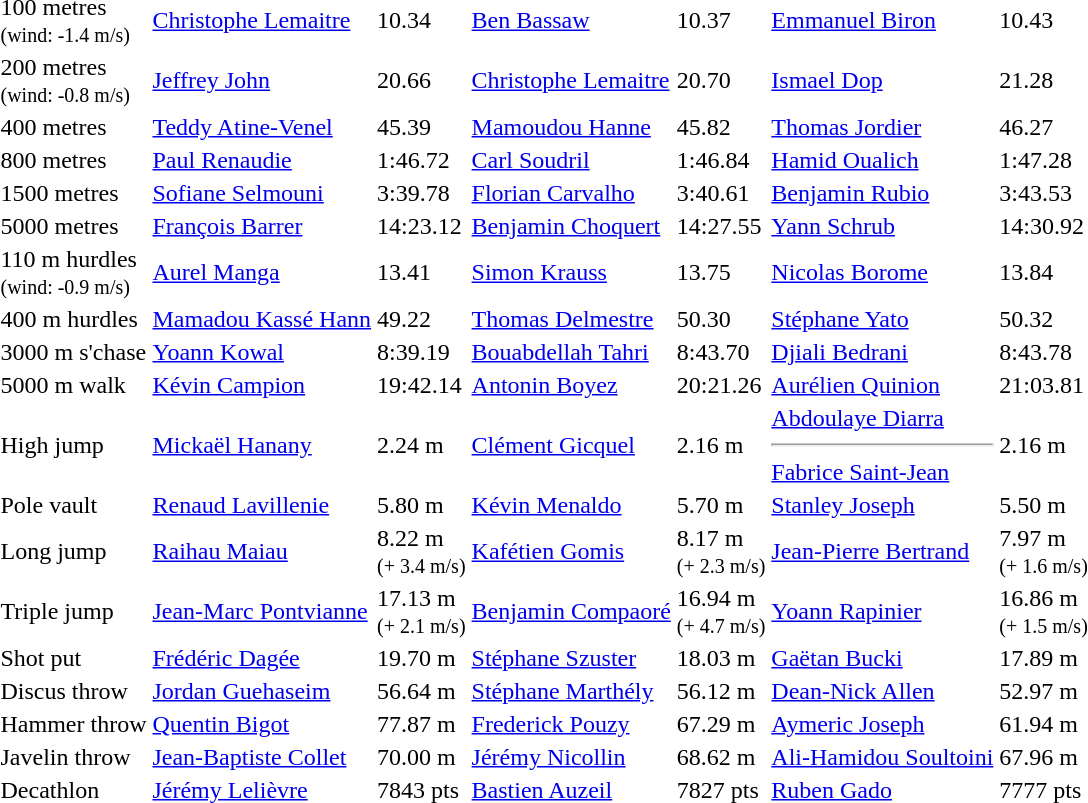<table>
<tr>
<td>100 metres<br><small>(wind: -1.4 m/s)</small></td>
<td><a href='#'>Christophe Lemaitre</a></td>
<td>10.34</td>
<td><a href='#'>Ben Bassaw</a></td>
<td>10.37</td>
<td><a href='#'>Emmanuel Biron</a></td>
<td>10.43</td>
</tr>
<tr>
<td>200 metres<br><small>(wind: -0.8 m/s)</small></td>
<td><a href='#'>Jeffrey John</a></td>
<td>20.66</td>
<td><a href='#'>Christophe Lemaitre</a></td>
<td>20.70</td>
<td><a href='#'>Ismael Dop</a></td>
<td>21.28</td>
</tr>
<tr>
<td>400 metres</td>
<td><a href='#'>Teddy Atine-Venel</a></td>
<td>45.39</td>
<td><a href='#'>Mamoudou Hanne</a></td>
<td>45.82</td>
<td><a href='#'>Thomas Jordier</a></td>
<td>46.27</td>
</tr>
<tr>
<td>800 metres</td>
<td><a href='#'>Paul Renaudie</a></td>
<td>1:46.72</td>
<td><a href='#'>Carl Soudril</a></td>
<td>1:46.84</td>
<td><a href='#'>Hamid Oualich</a></td>
<td>1:47.28</td>
</tr>
<tr>
<td>1500 metres</td>
<td><a href='#'>Sofiane Selmouni</a></td>
<td>3:39.78</td>
<td><a href='#'>Florian Carvalho</a></td>
<td>3:40.61</td>
<td><a href='#'>Benjamin Rubio</a></td>
<td>3:43.53</td>
</tr>
<tr>
<td>5000 metres</td>
<td><a href='#'>François Barrer</a></td>
<td>14:23.12</td>
<td><a href='#'>Benjamin Choquert</a></td>
<td>14:27.55</td>
<td><a href='#'>Yann Schrub</a></td>
<td>14:30.92</td>
</tr>
<tr>
<td>110 m hurdles<br><small>(wind: -0.9 m/s)</small></td>
<td><a href='#'>Aurel Manga</a></td>
<td>13.41</td>
<td><a href='#'>Simon Krauss</a></td>
<td>13.75</td>
<td><a href='#'>Nicolas Borome</a></td>
<td>13.84</td>
</tr>
<tr>
<td>400 m hurdles</td>
<td><a href='#'>Mamadou Kassé Hann</a></td>
<td>49.22</td>
<td><a href='#'>Thomas Delmestre</a></td>
<td>50.30</td>
<td><a href='#'>Stéphane Yato</a></td>
<td>50.32</td>
</tr>
<tr>
<td>3000 m s'chase</td>
<td><a href='#'>Yoann Kowal</a></td>
<td>8:39.19</td>
<td><a href='#'>Bouabdellah Tahri</a></td>
<td>8:43.70</td>
<td><a href='#'>Djiali Bedrani</a></td>
<td>8:43.78</td>
</tr>
<tr>
<td>5000 m walk</td>
<td><a href='#'>Kévin Campion</a></td>
<td>19:42.14</td>
<td><a href='#'>Antonin Boyez</a></td>
<td>20:21.26</td>
<td><a href='#'>Aurélien Quinion</a></td>
<td>21:03.81</td>
</tr>
<tr>
<td>High jump</td>
<td><a href='#'>Mickaël Hanany</a></td>
<td>2.24 m</td>
<td><a href='#'>Clément Gicquel</a></td>
<td>2.16 m</td>
<td><a href='#'>Abdoulaye Diarra</a><hr><a href='#'>Fabrice Saint-Jean</a></td>
<td>2.16 m</td>
</tr>
<tr>
<td>Pole vault</td>
<td><a href='#'>Renaud Lavillenie</a></td>
<td>5.80 m</td>
<td><a href='#'>Kévin Menaldo</a></td>
<td>5.70 m</td>
<td><a href='#'>Stanley Joseph</a></td>
<td>5.50 m</td>
</tr>
<tr>
<td>Long jump</td>
<td><a href='#'>Raihau Maiau</a></td>
<td>8.22 m<br><small>(+ 3.4 m/s)</small></td>
<td><a href='#'>Kafétien Gomis</a></td>
<td>8.17 m<br><small>(+ 2.3 m/s)</small></td>
<td><a href='#'>Jean-Pierre Bertrand</a></td>
<td>7.97 m<br><small>(+ 1.6 m/s)</small></td>
</tr>
<tr>
<td>Triple jump</td>
<td><a href='#'>Jean-Marc Pontvianne</a></td>
<td>17.13 m<br><small>(+ 2.1 m/s)</small></td>
<td><a href='#'>Benjamin Compaoré</a></td>
<td>16.94 m<br><small>(+ 4.7 m/s)</small></td>
<td><a href='#'>Yoann Rapinier</a></td>
<td>16.86 m<br><small>(+ 1.5 m/s)</small></td>
</tr>
<tr>
<td>Shot put</td>
<td><a href='#'>Frédéric Dagée</a></td>
<td>19.70 m</td>
<td><a href='#'>Stéphane Szuster</a></td>
<td>18.03 m</td>
<td><a href='#'>Gaëtan Bucki</a></td>
<td>17.89 m</td>
</tr>
<tr>
<td>Discus throw</td>
<td><a href='#'>Jordan Guehaseim</a></td>
<td>56.64 m</td>
<td><a href='#'>Stéphane Marthély</a></td>
<td>56.12 m</td>
<td><a href='#'>Dean-Nick Allen</a></td>
<td>52.97 m</td>
</tr>
<tr>
<td>Hammer throw</td>
<td><a href='#'>Quentin Bigot</a></td>
<td>77.87 m</td>
<td><a href='#'>Frederick Pouzy</a></td>
<td>67.29 m</td>
<td><a href='#'>Aymeric Joseph</a></td>
<td>61.94 m</td>
</tr>
<tr>
<td>Javelin throw</td>
<td><a href='#'>Jean-Baptiste Collet</a></td>
<td>70.00 m</td>
<td><a href='#'>Jérémy Nicollin</a></td>
<td>68.62 m</td>
<td><a href='#'>Ali-Hamidou Soultoini</a></td>
<td>67.96 m</td>
</tr>
<tr>
<td>Decathlon</td>
<td><a href='#'>Jérémy Lelièvre</a></td>
<td>7843 pts</td>
<td><a href='#'>Bastien Auzeil</a></td>
<td>7827 pts</td>
<td><a href='#'>Ruben Gado</a></td>
<td>7777 pts</td>
</tr>
</table>
